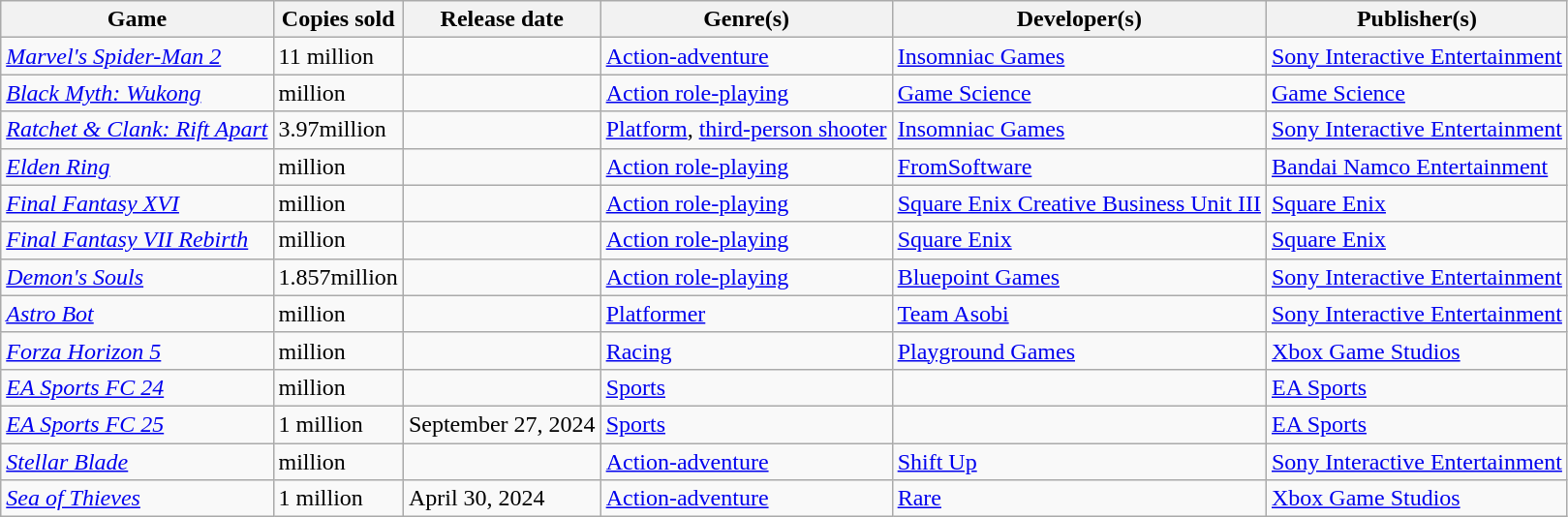<table class="wikitable plainrowheaders sortable">
<tr>
<th scope="col">Game</th>
<th scope="col">Copies sold</th>
<th scope="col">Release date</th>
<th scope="col">Genre(s)</th>
<th scope="col">Developer(s)</th>
<th scope="col">Publisher(s)</th>
</tr>
<tr>
<td><em><a href='#'>Marvel's Spider-Man&nbsp;2</a></em></td>
<td>11 million</td>
<td></td>
<td><a href='#'>Action-adventure</a></td>
<td><a href='#'>Insomniac Games</a></td>
<td><a href='#'>Sony Interactive Entertainment</a></td>
</tr>
<tr>
<td><em><a href='#'>Black Myth: Wukong</a></em></td>
<td>million</td>
<td></td>
<td><a href='#'>Action role-playing</a></td>
<td><a href='#'>Game Science</a></td>
<td><a href='#'>Game Science</a></td>
</tr>
<tr>
<td><em><a href='#'>Ratchet & Clank: Rift Apart</a></em></td>
<td>3.97million</td>
<td></td>
<td><a href='#'>Platform</a>, <a href='#'>third-person shooter</a></td>
<td><a href='#'>Insomniac Games</a></td>
<td><a href='#'>Sony Interactive Entertainment</a></td>
</tr>
<tr>
<td><em><a href='#'>Elden Ring</a></em></td>
<td>million</td>
<td></td>
<td><a href='#'>Action role-playing</a></td>
<td><a href='#'>FromSoftware</a></td>
<td><a href='#'>Bandai Namco Entertainment</a><small></small></td>
</tr>
<tr>
<td><em><a href='#'>Final Fantasy XVI</a></em></td>
<td>million</td>
<td></td>
<td><a href='#'>Action role-playing</a></td>
<td><a href='#'>Square Enix Creative Business Unit III</a></td>
<td><a href='#'>Square Enix</a></td>
</tr>
<tr>
<td><em><a href='#'>Final Fantasy VII Rebirth</a></em></td>
<td>million</td>
<td></td>
<td><a href='#'>Action role-playing</a></td>
<td><a href='#'>Square Enix</a></td>
<td><a href='#'>Square Enix</a></td>
</tr>
<tr>
<td><em><a href='#'>Demon's Souls</a></em></td>
<td>1.857million</td>
<td></td>
<td><a href='#'>Action role-playing</a></td>
<td><a href='#'>Bluepoint Games</a></td>
<td><a href='#'>Sony Interactive Entertainment</a></td>
</tr>
<tr>
<td><em><a href='#'>Astro Bot</a></em></td>
<td>million</td>
<td></td>
<td><a href='#'>Platformer</a></td>
<td><a href='#'>Team Asobi</a></td>
<td><a href='#'>Sony Interactive Entertainment</a></td>
</tr>
<tr>
<td><em><a href='#'>Forza Horizon 5</a></em></td>
<td>million</td>
<td></td>
<td><a href='#'>Racing</a></td>
<td><a href='#'>Playground Games</a></td>
<td><a href='#'>Xbox Game Studios</a></td>
</tr>
<tr>
<td><em><a href='#'>EA Sports FC 24</a></em></td>
<td>million</td>
<td></td>
<td><a href='#'>Sports</a></td>
<td></td>
<td><a href='#'>EA Sports</a></td>
</tr>
<tr>
<td><em><a href='#'>EA Sports FC 25</a></em></td>
<td>1 million</td>
<td>September 27, 2024</td>
<td><a href='#'>Sports</a></td>
<td></td>
<td><a href='#'>EA Sports</a></td>
</tr>
<tr>
<td><em><a href='#'>Stellar Blade</a></em></td>
<td>million</td>
<td></td>
<td><a href='#'>Action-adventure</a></td>
<td><a href='#'>Shift Up</a></td>
<td><a href='#'>Sony Interactive Entertainment</a></td>
</tr>
<tr>
<td><em><a href='#'>Sea of Thieves</a></em></td>
<td>1 million</td>
<td>April 30, 2024</td>
<td><a href='#'>Action-adventure</a></td>
<td><a href='#'>Rare</a></td>
<td><a href='#'>Xbox Game Studios</a></td>
</tr>
</table>
